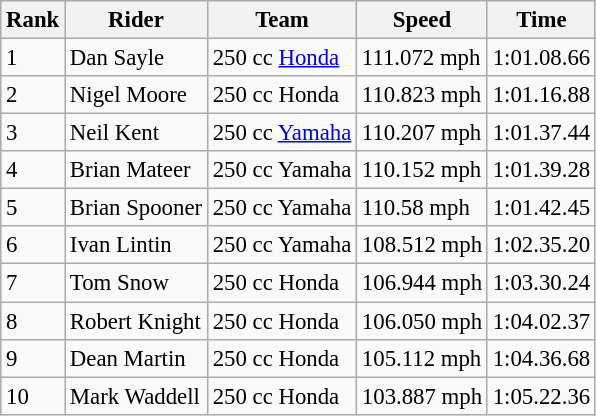<table class="wikitable" style="font-size: 95%;">
<tr style="background:#efefef;">
<th>Rank</th>
<th>Rider</th>
<th>Team</th>
<th>Speed</th>
<th>Time</th>
</tr>
<tr>
<td>1</td>
<td> Dan Sayle</td>
<td>250 cc <a href='#'>Honda</a></td>
<td>111.072 mph</td>
<td>1:01.08.66</td>
</tr>
<tr>
<td>2</td>
<td> Nigel Moore</td>
<td>250 cc Honda</td>
<td>110.823 mph</td>
<td>1:01.16.88</td>
</tr>
<tr>
<td>3</td>
<td> Neil Kent</td>
<td>250 cc <a href='#'>Yamaha</a></td>
<td>110.207 mph</td>
<td>1:01.37.44</td>
</tr>
<tr>
<td>4</td>
<td> Brian Mateer</td>
<td>250 cc Yamaha</td>
<td>110.152 mph</td>
<td>1:01.39.28</td>
</tr>
<tr>
<td>5</td>
<td>  Brian Spooner</td>
<td>250 cc Yamaha</td>
<td>110.58 mph</td>
<td>1:01.42.45</td>
</tr>
<tr>
<td>6</td>
<td> Ivan Lintin</td>
<td>250 cc Yamaha</td>
<td>108.512 mph</td>
<td>1:02.35.20</td>
</tr>
<tr>
<td>7</td>
<td> Tom Snow</td>
<td>250 cc  Honda</td>
<td>106.944 mph</td>
<td>1:03.30.24</td>
</tr>
<tr>
<td>8</td>
<td> Robert Knight</td>
<td>250 cc  Honda</td>
<td>106.050 mph</td>
<td>1:04.02.37</td>
</tr>
<tr>
<td>9</td>
<td> Dean Martin</td>
<td>250 cc Honda</td>
<td>105.112 mph</td>
<td>1:04.36.68</td>
</tr>
<tr>
<td>10</td>
<td> Mark Waddell</td>
<td>250 cc Honda</td>
<td>103.887 mph</td>
<td>1:05.22.36</td>
</tr>
</table>
